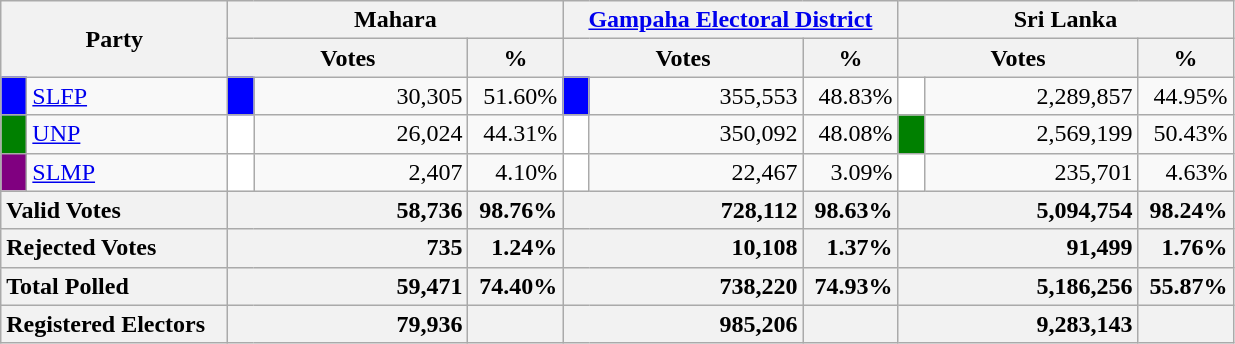<table class="wikitable">
<tr>
<th colspan="2" width="144px"rowspan="2">Party</th>
<th colspan="3" width="216px">Mahara</th>
<th colspan="3" width="216px"><a href='#'>Gampaha Electoral District</a></th>
<th colspan="3" width="216px">Sri Lanka</th>
</tr>
<tr>
<th colspan="2" width="144px">Votes</th>
<th>%</th>
<th colspan="2" width="144px">Votes</th>
<th>%</th>
<th colspan="2" width="144px">Votes</th>
<th>%</th>
</tr>
<tr>
<td style="background-color:blue;" width="10px"></td>
<td style="text-align:left;"><a href='#'>SLFP</a></td>
<td style="background-color:blue;" width="10px"></td>
<td style="text-align:right;">30,305</td>
<td style="text-align:right;">51.60%</td>
<td style="background-color:blue;" width="10px"></td>
<td style="text-align:right;">355,553</td>
<td style="text-align:right;">48.83%</td>
<td style="background-color:white;" width="10px"></td>
<td style="text-align:right;">2,289,857</td>
<td style="text-align:right;">44.95%</td>
</tr>
<tr>
<td style="background-color:green;" width="10px"></td>
<td style="text-align:left;"><a href='#'>UNP</a></td>
<td style="background-color:white;" width="10px"></td>
<td style="text-align:right;">26,024</td>
<td style="text-align:right;">44.31%</td>
<td style="background-color:white;" width="10px"></td>
<td style="text-align:right;">350,092</td>
<td style="text-align:right;">48.08%</td>
<td style="background-color:green;" width="10px"></td>
<td style="text-align:right;">2,569,199</td>
<td style="text-align:right;">50.43%</td>
</tr>
<tr>
<td style="background-color:purple;" width="10px"></td>
<td style="text-align:left;"><a href='#'>SLMP</a></td>
<td style="background-color:white;" width="10px"></td>
<td style="text-align:right;">2,407</td>
<td style="text-align:right;">4.10%</td>
<td style="background-color:white;" width="10px"></td>
<td style="text-align:right;">22,467</td>
<td style="text-align:right;">3.09%</td>
<td style="background-color:white;" width="10px"></td>
<td style="text-align:right;">235,701</td>
<td style="text-align:right;">4.63%</td>
</tr>
<tr>
<th colspan="2" width="144px"style="text-align:left;">Valid Votes</th>
<th style="text-align:right;"colspan="2" width="144px">58,736</th>
<th style="text-align:right;">98.76%</th>
<th style="text-align:right;"colspan="2" width="144px">728,112</th>
<th style="text-align:right;">98.63%</th>
<th style="text-align:right;"colspan="2" width="144px">5,094,754</th>
<th style="text-align:right;">98.24%</th>
</tr>
<tr>
<th colspan="2" width="144px"style="text-align:left;">Rejected Votes</th>
<th style="text-align:right;"colspan="2" width="144px">735</th>
<th style="text-align:right;">1.24%</th>
<th style="text-align:right;"colspan="2" width="144px">10,108</th>
<th style="text-align:right;">1.37%</th>
<th style="text-align:right;"colspan="2" width="144px">91,499</th>
<th style="text-align:right;">1.76%</th>
</tr>
<tr>
<th colspan="2" width="144px"style="text-align:left;">Total Polled</th>
<th style="text-align:right;"colspan="2" width="144px">59,471</th>
<th style="text-align:right;">74.40%</th>
<th style="text-align:right;"colspan="2" width="144px">738,220</th>
<th style="text-align:right;">74.93%</th>
<th style="text-align:right;"colspan="2" width="144px">5,186,256</th>
<th style="text-align:right;">55.87%</th>
</tr>
<tr>
<th colspan="2" width="144px"style="text-align:left;">Registered Electors</th>
<th style="text-align:right;"colspan="2" width="144px">79,936</th>
<th></th>
<th style="text-align:right;"colspan="2" width="144px">985,206</th>
<th></th>
<th style="text-align:right;"colspan="2" width="144px">9,283,143</th>
<th></th>
</tr>
</table>
